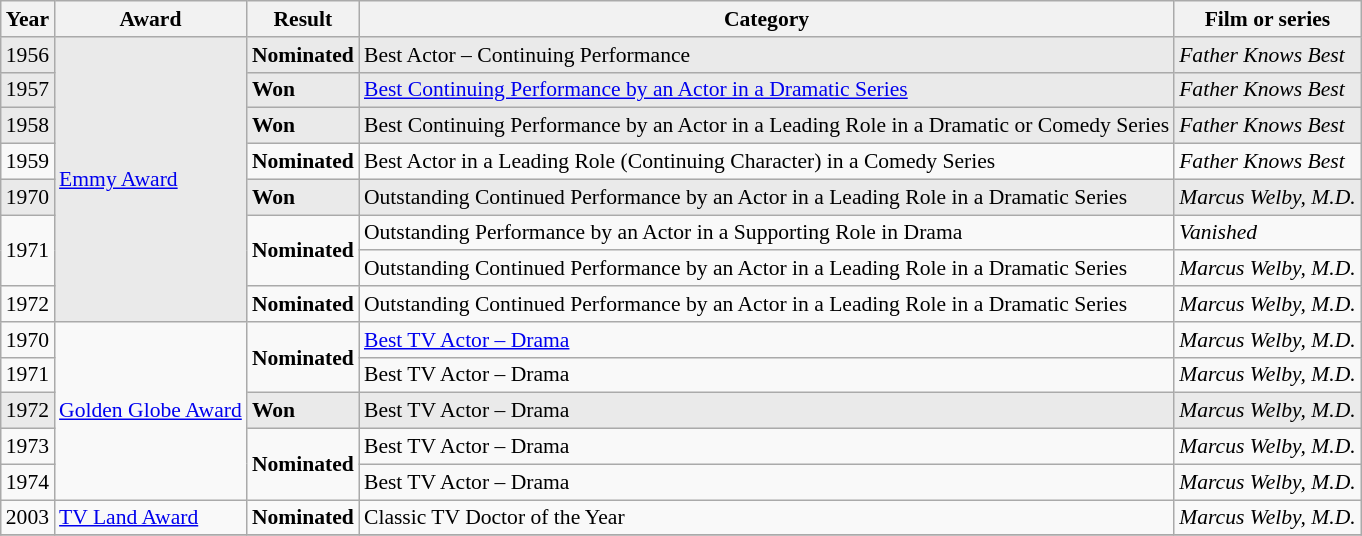<table class="wikitable" style="font-size: 90%;">
<tr>
<th>Year</th>
<th>Award</th>
<th>Result</th>
<th>Category</th>
<th>Film or series</th>
</tr>
<tr style="background-color: #EAEAEA;">
<td>1956</td>
<td rowspan="8"><a href='#'>Emmy Award</a></td>
<td><strong>Nominated</strong></td>
<td>Best Actor – Continuing Performance</td>
<td><em>Father Knows Best</em></td>
</tr>
<tr style="background-color: #EAEAEA;">
<td>1957</td>
<td><strong>Won</strong></td>
<td><a href='#'>Best Continuing Performance by an Actor in a Dramatic Series</a></td>
<td><em>Father Knows Best</em></td>
</tr>
<tr style="background-color: #EAEAEA;">
<td>1958</td>
<td><strong>Won</strong></td>
<td>Best Continuing Performance by an Actor in a Leading Role in a Dramatic or Comedy Series</td>
<td><em>Father Knows Best</em></td>
</tr>
<tr>
<td>1959</td>
<td><strong>Nominated</strong></td>
<td>Best Actor in a Leading Role (Continuing Character) in a Comedy Series</td>
<td><em>Father Knows Best</em></td>
</tr>
<tr style="background-color: #EAEAEA;">
<td>1970</td>
<td><strong>Won</strong></td>
<td>Outstanding Continued Performance by an Actor in a Leading Role in a Dramatic Series</td>
<td><em>Marcus Welby, M.D.</em></td>
</tr>
<tr>
<td rowspan=2>1971</td>
<td rowspan="2"><strong>Nominated</strong></td>
<td>Outstanding Performance by an Actor in a Supporting Role in Drama</td>
<td><em>Vanished</em></td>
</tr>
<tr>
<td>Outstanding Continued Performance by an Actor in a Leading Role in a Dramatic Series</td>
<td><em>Marcus Welby, M.D.</em></td>
</tr>
<tr>
<td>1972</td>
<td><strong>Nominated</strong></td>
<td>Outstanding Continued Performance by an Actor in a Leading Role in a Dramatic Series</td>
<td><em>Marcus Welby, M.D.</em></td>
</tr>
<tr>
<td>1970</td>
<td rowspan=5><a href='#'>Golden Globe Award</a></td>
<td rowspan=2><strong>Nominated</strong></td>
<td><a href='#'>Best TV Actor – Drama</a></td>
<td><em>Marcus Welby, M.D.</em></td>
</tr>
<tr>
<td>1971</td>
<td>Best TV Actor – Drama</td>
<td><em>Marcus Welby, M.D.</em></td>
</tr>
<tr style="background-color: #EAEAEA;">
<td>1972</td>
<td><strong>Won</strong></td>
<td>Best TV Actor – Drama</td>
<td><em>Marcus Welby, M.D.</em></td>
</tr>
<tr>
<td>1973</td>
<td rowspan=2><strong>Nominated</strong></td>
<td>Best TV Actor – Drama</td>
<td><em>Marcus Welby, M.D.</em></td>
</tr>
<tr>
<td>1974</td>
<td>Best TV Actor – Drama</td>
<td><em>Marcus Welby, M.D.</em></td>
</tr>
<tr>
<td>2003</td>
<td><a href='#'>TV Land Award</a></td>
<td><strong>Nominated</strong></td>
<td>Classic TV Doctor of the Year</td>
<td><em>Marcus Welby, M.D.</em></td>
</tr>
<tr>
</tr>
</table>
